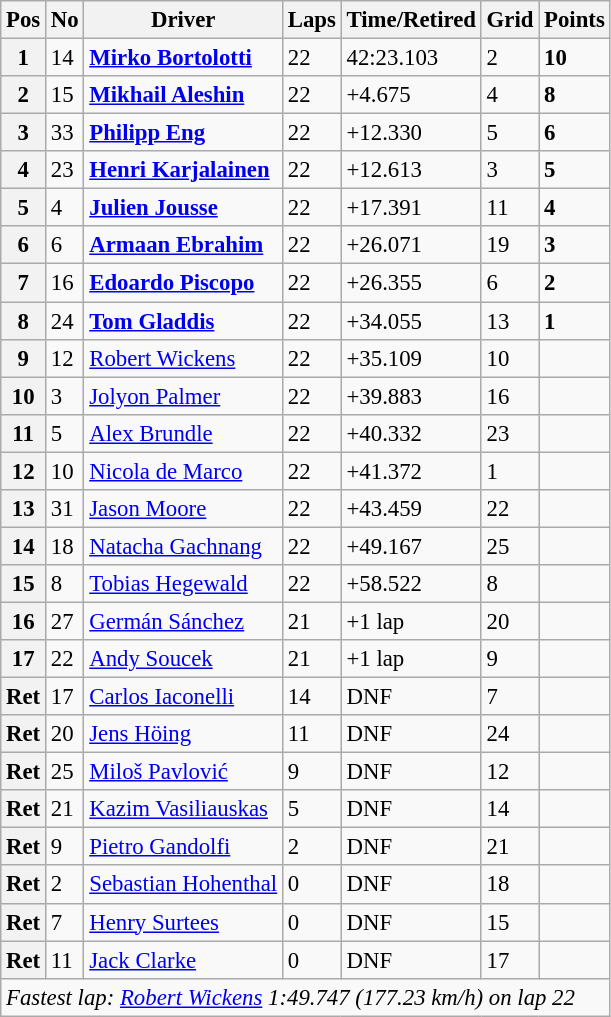<table class="wikitable" style="font-size:95%">
<tr>
<th>Pos</th>
<th>No</th>
<th>Driver</th>
<th>Laps</th>
<th>Time/Retired</th>
<th>Grid</th>
<th>Points</th>
</tr>
<tr>
<th>1</th>
<td>14</td>
<td> <strong><a href='#'>Mirko Bortolotti</a></strong></td>
<td>22</td>
<td>42:23.103</td>
<td>2</td>
<td><strong>10</strong></td>
</tr>
<tr>
<th>2</th>
<td>15</td>
<td> <strong><a href='#'>Mikhail Aleshin</a></strong></td>
<td>22</td>
<td>+4.675</td>
<td>4</td>
<td><strong>8</strong></td>
</tr>
<tr>
<th>3</th>
<td>33</td>
<td> <strong><a href='#'>Philipp Eng</a></strong></td>
<td>22</td>
<td>+12.330</td>
<td>5</td>
<td><strong>6</strong></td>
</tr>
<tr>
<th>4</th>
<td>23</td>
<td> <strong><a href='#'>Henri Karjalainen</a></strong></td>
<td>22</td>
<td>+12.613</td>
<td>3</td>
<td><strong>5</strong></td>
</tr>
<tr>
<th>5</th>
<td>4</td>
<td> <strong><a href='#'>Julien Jousse</a></strong></td>
<td>22</td>
<td>+17.391</td>
<td>11</td>
<td><strong>4</strong></td>
</tr>
<tr>
<th>6</th>
<td>6</td>
<td> <strong><a href='#'>Armaan Ebrahim</a></strong></td>
<td>22</td>
<td>+26.071</td>
<td>19</td>
<td><strong>3</strong></td>
</tr>
<tr>
<th>7</th>
<td>16</td>
<td> <strong><a href='#'>Edoardo Piscopo</a></strong></td>
<td>22</td>
<td>+26.355</td>
<td>6</td>
<td><strong>2</strong></td>
</tr>
<tr>
<th>8</th>
<td>24</td>
<td> <strong><a href='#'>Tom Gladdis</a></strong></td>
<td>22</td>
<td>+34.055</td>
<td>13</td>
<td><strong>1</strong></td>
</tr>
<tr>
<th>9</th>
<td>12</td>
<td> <a href='#'>Robert Wickens</a></td>
<td>22</td>
<td>+35.109</td>
<td>10</td>
<td></td>
</tr>
<tr>
<th>10</th>
<td>3</td>
<td> <a href='#'>Jolyon Palmer</a></td>
<td>22</td>
<td>+39.883</td>
<td>16</td>
<td></td>
</tr>
<tr>
<th>11</th>
<td>5</td>
<td> <a href='#'>Alex Brundle</a></td>
<td>22</td>
<td>+40.332</td>
<td>23</td>
<td></td>
</tr>
<tr>
<th>12</th>
<td>10</td>
<td> <a href='#'>Nicola de Marco</a></td>
<td>22</td>
<td>+41.372</td>
<td>1</td>
<td></td>
</tr>
<tr>
<th>13</th>
<td>31</td>
<td> <a href='#'>Jason Moore</a></td>
<td>22</td>
<td>+43.459</td>
<td>22</td>
<td></td>
</tr>
<tr>
<th>14</th>
<td>18</td>
<td> <a href='#'>Natacha Gachnang</a></td>
<td>22</td>
<td>+49.167</td>
<td>25</td>
<td></td>
</tr>
<tr>
<th>15</th>
<td>8</td>
<td> <a href='#'>Tobias Hegewald</a></td>
<td>22</td>
<td>+58.522</td>
<td>8</td>
<td></td>
</tr>
<tr>
<th>16</th>
<td>27</td>
<td> <a href='#'>Germán Sánchez</a></td>
<td>21</td>
<td>+1 lap</td>
<td>20</td>
<td></td>
</tr>
<tr>
<th>17</th>
<td>22</td>
<td> <a href='#'>Andy Soucek</a></td>
<td>21</td>
<td>+1 lap</td>
<td>9</td>
<td></td>
</tr>
<tr>
<th>Ret</th>
<td>17</td>
<td> <a href='#'>Carlos Iaconelli</a></td>
<td>14</td>
<td>DNF</td>
<td>7</td>
<td></td>
</tr>
<tr>
<th>Ret</th>
<td>20</td>
<td> <a href='#'>Jens Höing</a></td>
<td>11</td>
<td>DNF</td>
<td>24</td>
<td></td>
</tr>
<tr>
<th>Ret</th>
<td>25</td>
<td> <a href='#'>Miloš Pavlović</a></td>
<td>9</td>
<td>DNF</td>
<td>12</td>
<td></td>
</tr>
<tr>
<th>Ret</th>
<td>21</td>
<td> <a href='#'>Kazim Vasiliauskas</a></td>
<td>5</td>
<td>DNF</td>
<td>14</td>
<td></td>
</tr>
<tr>
<th>Ret</th>
<td>9</td>
<td> <a href='#'>Pietro Gandolfi</a></td>
<td>2</td>
<td>DNF</td>
<td>21</td>
<td></td>
</tr>
<tr>
<th>Ret</th>
<td>2</td>
<td> <a href='#'>Sebastian Hohenthal</a></td>
<td>0</td>
<td>DNF</td>
<td>18</td>
<td></td>
</tr>
<tr>
<th>Ret</th>
<td>7</td>
<td> <a href='#'>Henry Surtees</a></td>
<td>0</td>
<td>DNF</td>
<td>15</td>
<td></td>
</tr>
<tr>
<th>Ret</th>
<td>11</td>
<td> <a href='#'>Jack Clarke</a></td>
<td>0</td>
<td>DNF</td>
<td>17</td>
<td></td>
</tr>
<tr>
<td colspan=8><em>Fastest lap: <a href='#'>Robert Wickens</a> 1:49.747 (177.23 km/h) on lap 22</em></td>
</tr>
</table>
